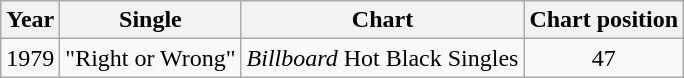<table class="wikitable">
<tr>
<th>Year</th>
<th>Single</th>
<th>Chart</th>
<th>Chart position</th>
</tr>
<tr>
<td>1979</td>
<td>"Right or Wrong"</td>
<td><em>Billboard</em> Hot Black Singles</td>
<td align="center">47</td>
</tr>
</table>
